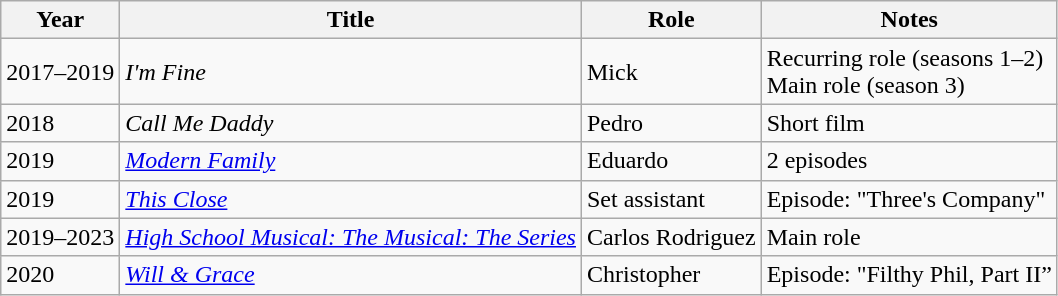<table class="wikitable sortable">
<tr>
<th>Year</th>
<th>Title</th>
<th>Role</th>
<th class="unsortable">Notes</th>
</tr>
<tr>
<td>2017–2019</td>
<td><em>I'm Fine</em></td>
<td>Mick</td>
<td>Recurring role (seasons 1–2)<br>Main role (season 3)</td>
</tr>
<tr>
<td>2018</td>
<td><em>Call Me Daddy</em></td>
<td>Pedro</td>
<td>Short film</td>
</tr>
<tr>
<td>2019</td>
<td><em><a href='#'>Modern Family</a></em></td>
<td>Eduardo</td>
<td>2 episodes</td>
</tr>
<tr>
<td>2019</td>
<td><em><a href='#'>This Close</a></em></td>
<td>Set assistant</td>
<td>Episode: "Three's Company"</td>
</tr>
<tr>
<td>2019–2023</td>
<td><em><a href='#'>High School Musical: The Musical: The Series</a></em></td>
<td>Carlos Rodriguez</td>
<td>Main role</td>
</tr>
<tr>
<td>2020</td>
<td><em><a href='#'>Will & Grace</a></em></td>
<td>Christopher</td>
<td>Episode: "Filthy Phil, Part II”</td>
</tr>
</table>
